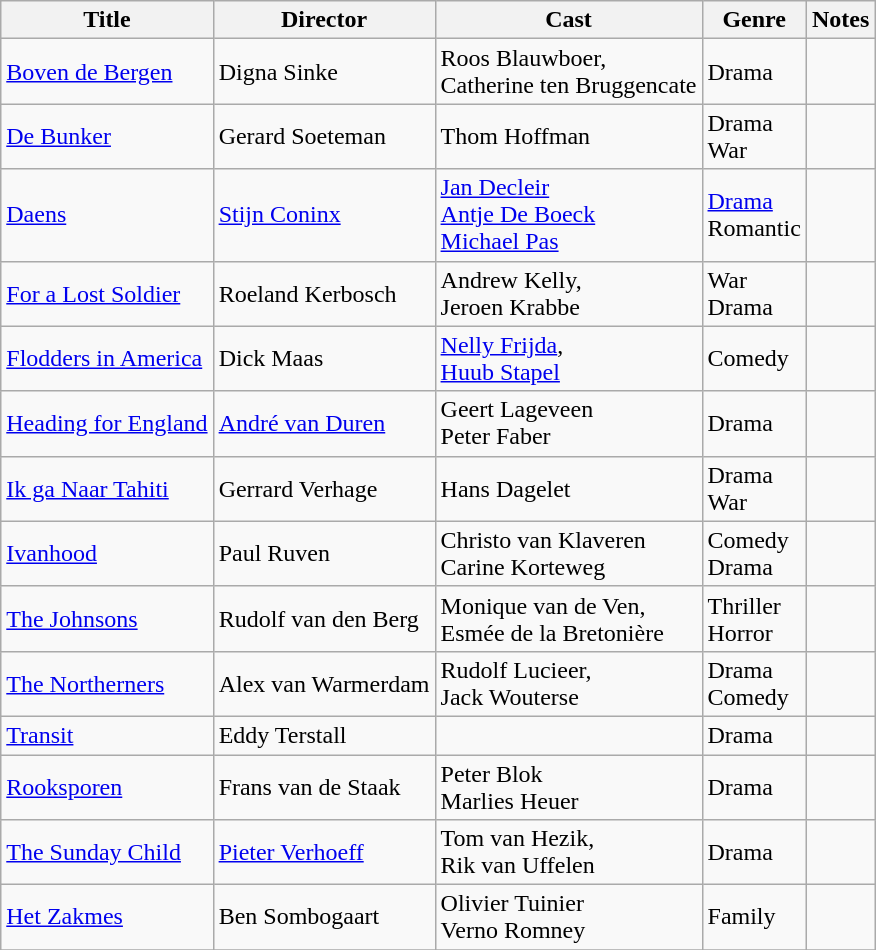<table class="wikitable">
<tr>
<th>Title</th>
<th>Director</th>
<th>Cast</th>
<th>Genre</th>
<th>Notes</th>
</tr>
<tr>
<td><a href='#'>Boven de Bergen</a></td>
<td>Digna Sinke</td>
<td>Roos Blauwboer,<br>Catherine ten Bruggencate</td>
<td>Drama</td>
<td></td>
</tr>
<tr>
<td><a href='#'>De Bunker</a></td>
<td>Gerard Soeteman</td>
<td>Thom Hoffman</td>
<td>Drama<br>War</td>
<td></td>
</tr>
<tr>
<td><a href='#'>Daens</a></td>
<td><a href='#'>Stijn Coninx</a></td>
<td><a href='#'>Jan Decleir</a><br><a href='#'>Antje De Boeck</a><br><a href='#'>Michael Pas</a></td>
<td><a href='#'>Drama</a><br>Romantic</td>
<td></td>
</tr>
<tr>
<td><a href='#'>For a Lost Soldier</a></td>
<td>Roeland Kerbosch</td>
<td>Andrew Kelly,<br>Jeroen Krabbe</td>
<td>War<br>Drama</td>
<td></td>
</tr>
<tr>
<td><a href='#'>Flodders in America</a></td>
<td>Dick Maas</td>
<td><a href='#'>Nelly Frijda</a>,<br><a href='#'>Huub Stapel</a></td>
<td>Comedy</td>
<td></td>
</tr>
<tr>
<td><a href='#'>Heading for England</a></td>
<td><a href='#'>André van Duren</a></td>
<td>Geert Lageveen<br>Peter Faber</td>
<td>Drama</td>
<td></td>
</tr>
<tr>
<td><a href='#'>Ik ga Naar Tahiti</a></td>
<td>Gerrard Verhage</td>
<td>Hans Dagelet</td>
<td>Drama<br>War</td>
<td></td>
</tr>
<tr>
<td><a href='#'>Ivanhood</a></td>
<td>Paul Ruven</td>
<td>Christo van Klaveren<br>Carine Korteweg</td>
<td>Comedy<br>Drama</td>
<td></td>
</tr>
<tr>
<td><a href='#'>The Johnsons</a></td>
<td>Rudolf van den Berg</td>
<td>Monique van de Ven,<br>Esmée de la Bretonière</td>
<td>Thriller<br>Horror</td>
<td></td>
</tr>
<tr>
<td><a href='#'>The Northerners</a></td>
<td>Alex van Warmerdam</td>
<td>Rudolf Lucieer,<br>Jack Wouterse</td>
<td>Drama<br>Comedy</td>
<td></td>
</tr>
<tr>
<td><a href='#'>Transit</a></td>
<td>Eddy Terstall</td>
<td></td>
<td>Drama</td>
<td></td>
</tr>
<tr>
<td><a href='#'>Rooksporen</a></td>
<td>Frans van de Staak</td>
<td>Peter Blok<br>Marlies Heuer</td>
<td>Drama</td>
<td></td>
</tr>
<tr>
<td><a href='#'>The Sunday Child</a></td>
<td><a href='#'>Pieter Verhoeff</a></td>
<td>Tom van Hezik,<br>Rik van Uffelen</td>
<td>Drama</td>
<td></td>
</tr>
<tr>
<td><a href='#'>Het Zakmes</a></td>
<td>Ben Sombogaart</td>
<td>Olivier Tuinier<br>Verno Romney</td>
<td>Family</td>
<td></td>
</tr>
<tr>
</tr>
</table>
